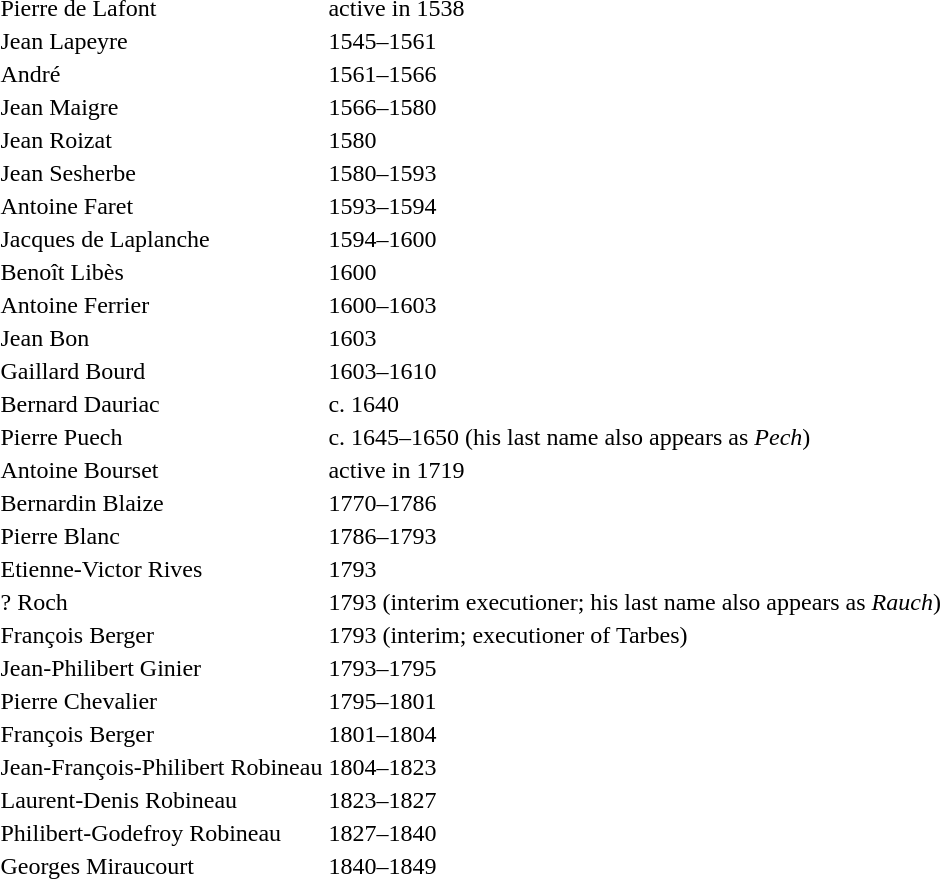<table>
<tr>
<td>Pierre de Lafont</td>
<td>active in 1538</td>
</tr>
<tr>
<td>Jean Lapeyre</td>
<td>1545–1561</td>
</tr>
<tr>
<td>André</td>
<td>1561–1566</td>
</tr>
<tr>
<td>Jean Maigre</td>
<td>1566–1580</td>
</tr>
<tr>
<td>Jean Roizat</td>
<td>1580</td>
</tr>
<tr>
<td>Jean Sesherbe</td>
<td>1580–1593</td>
</tr>
<tr>
<td>Antoine Faret</td>
<td>1593–1594</td>
</tr>
<tr>
<td>Jacques de Laplanche</td>
<td>1594–1600</td>
</tr>
<tr>
<td>Benoît Libès</td>
<td>1600</td>
</tr>
<tr>
<td>Antoine Ferrier</td>
<td>1600–1603</td>
</tr>
<tr>
<td>Jean Bon</td>
<td>1603</td>
</tr>
<tr>
<td>Gaillard Bourd</td>
<td>1603–1610</td>
</tr>
<tr>
<td>Bernard Dauriac</td>
<td>c. 1640</td>
</tr>
<tr>
<td>Pierre Puech</td>
<td>c. 1645–1650 (his last name also appears as <em>Pech</em>)</td>
</tr>
<tr>
<td>Antoine Bourset</td>
<td>active in 1719</td>
</tr>
<tr>
<td>Bernardin Blaize</td>
<td>1770–1786</td>
</tr>
<tr>
<td>Pierre Blanc</td>
<td>1786–1793</td>
</tr>
<tr>
<td>Etienne-Victor Rives</td>
<td>1793</td>
</tr>
<tr>
<td>? Roch</td>
<td>1793 (interim executioner; his last name also appears as <em>Rauch</em>)</td>
</tr>
<tr>
<td>François Berger</td>
<td>1793 (interim; executioner of Tarbes)</td>
</tr>
<tr>
<td>Jean-Philibert Ginier</td>
<td>1793–1795</td>
</tr>
<tr>
<td>Pierre Chevalier</td>
<td>1795–1801</td>
</tr>
<tr>
<td>François Berger</td>
<td>1801–1804</td>
</tr>
<tr>
<td>Jean-François-Philibert Robineau</td>
<td>1804–1823</td>
</tr>
<tr>
<td>Laurent-Denis Robineau</td>
<td>1823–1827</td>
</tr>
<tr>
<td>Philibert-Godefroy Robineau</td>
<td>1827–1840</td>
</tr>
<tr>
<td>Georges Miraucourt</td>
<td>1840–1849</td>
</tr>
</table>
